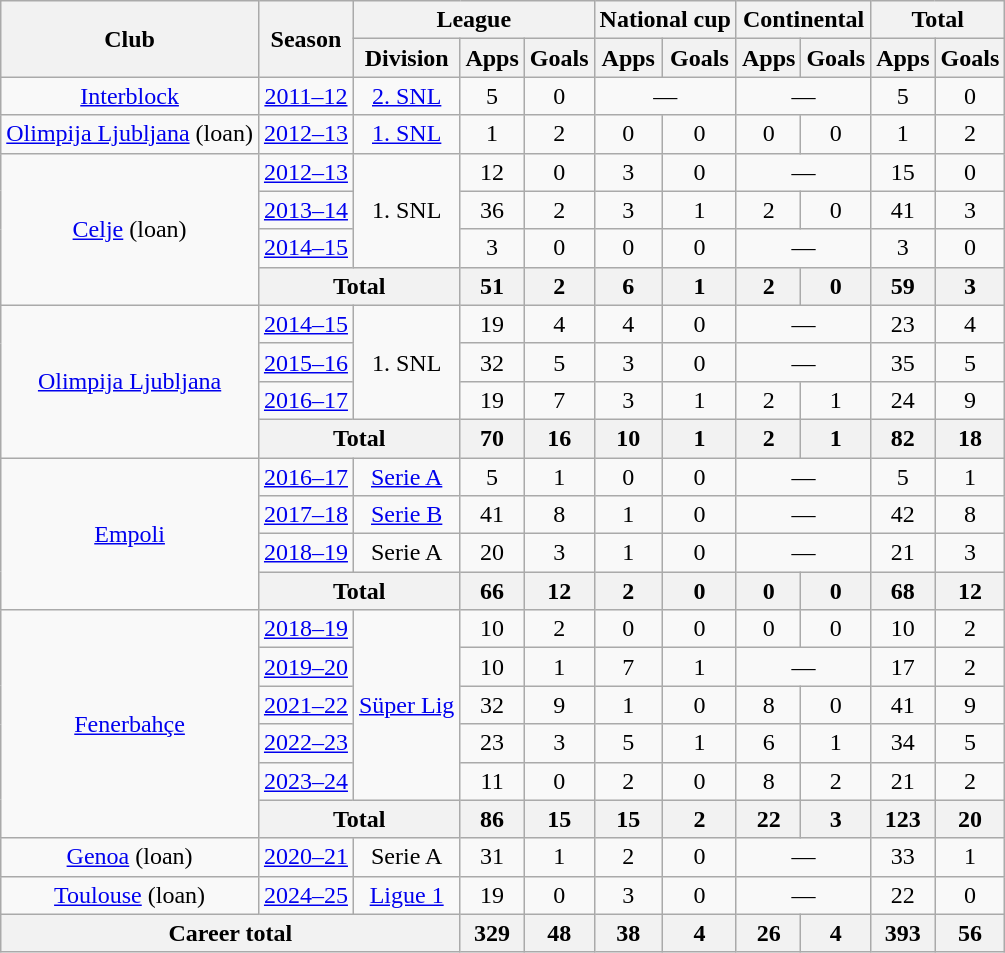<table class="wikitable" style="text-align:center">
<tr>
<th rowspan="2">Club</th>
<th rowspan="2">Season</th>
<th colspan="3">League</th>
<th colspan="2">National cup</th>
<th colspan="2">Continental</th>
<th colspan="2">Total</th>
</tr>
<tr>
<th>Division</th>
<th>Apps</th>
<th>Goals</th>
<th>Apps</th>
<th>Goals</th>
<th>Apps</th>
<th>Goals</th>
<th>Apps</th>
<th>Goals</th>
</tr>
<tr>
<td><a href='#'>Interblock</a></td>
<td><a href='#'>2011–12</a></td>
<td><a href='#'>2. SNL</a></td>
<td>5</td>
<td>0</td>
<td colspan="2">—</td>
<td colspan="2">—</td>
<td>5</td>
<td>0</td>
</tr>
<tr>
<td><a href='#'>Olimpija Ljubljana</a> (loan)</td>
<td><a href='#'>2012–13</a></td>
<td><a href='#'>1. SNL</a></td>
<td>1</td>
<td>2</td>
<td>0</td>
<td>0</td>
<td>0</td>
<td>0</td>
<td>1</td>
<td>2</td>
</tr>
<tr>
<td rowspan="4"><a href='#'>Celje</a> (loan)</td>
<td><a href='#'>2012–13</a></td>
<td rowspan="3">1. SNL</td>
<td>12</td>
<td>0</td>
<td>3</td>
<td>0</td>
<td colspan="2">—</td>
<td>15</td>
<td>0</td>
</tr>
<tr>
<td><a href='#'>2013–14</a></td>
<td>36</td>
<td>2</td>
<td>3</td>
<td>1</td>
<td>2</td>
<td>0</td>
<td>41</td>
<td>3</td>
</tr>
<tr>
<td><a href='#'>2014–15</a></td>
<td>3</td>
<td>0</td>
<td>0</td>
<td>0</td>
<td colspan="2">—</td>
<td>3</td>
<td>0</td>
</tr>
<tr>
<th colspan="2">Total</th>
<th>51</th>
<th>2</th>
<th>6</th>
<th>1</th>
<th>2</th>
<th>0</th>
<th>59</th>
<th>3</th>
</tr>
<tr>
<td rowspan="4"><a href='#'>Olimpija Ljubljana</a></td>
<td><a href='#'>2014–15</a></td>
<td rowspan="3">1. SNL</td>
<td>19</td>
<td>4</td>
<td>4</td>
<td>0</td>
<td colspan="2">—</td>
<td>23</td>
<td>4</td>
</tr>
<tr>
<td><a href='#'>2015–16</a></td>
<td>32</td>
<td>5</td>
<td>3</td>
<td>0</td>
<td colspan="2">—</td>
<td>35</td>
<td>5</td>
</tr>
<tr>
<td><a href='#'>2016–17</a></td>
<td>19</td>
<td>7</td>
<td>3</td>
<td>1</td>
<td>2</td>
<td>1</td>
<td>24</td>
<td>9</td>
</tr>
<tr>
<th colspan="2">Total</th>
<th>70</th>
<th>16</th>
<th>10</th>
<th>1</th>
<th>2</th>
<th>1</th>
<th>82</th>
<th>18</th>
</tr>
<tr>
<td rowspan="4"><a href='#'>Empoli</a></td>
<td><a href='#'>2016–17</a></td>
<td><a href='#'>Serie A</a></td>
<td>5</td>
<td>1</td>
<td>0</td>
<td>0</td>
<td colspan="2">—</td>
<td>5</td>
<td>1</td>
</tr>
<tr>
<td><a href='#'>2017–18</a></td>
<td><a href='#'>Serie B</a></td>
<td>41</td>
<td>8</td>
<td>1</td>
<td>0</td>
<td colspan="2">—</td>
<td>42</td>
<td>8</td>
</tr>
<tr>
<td><a href='#'>2018–19</a></td>
<td>Serie A</td>
<td>20</td>
<td>3</td>
<td>1</td>
<td>0</td>
<td colspan="2">—</td>
<td>21</td>
<td>3</td>
</tr>
<tr>
<th colspan="2">Total</th>
<th>66</th>
<th>12</th>
<th>2</th>
<th>0</th>
<th>0</th>
<th>0</th>
<th>68</th>
<th>12</th>
</tr>
<tr>
<td rowspan="6"><a href='#'>Fenerbahçe</a></td>
<td><a href='#'>2018–19</a></td>
<td rowspan="5"><a href='#'>Süper Lig</a></td>
<td>10</td>
<td>2</td>
<td>0</td>
<td>0</td>
<td>0</td>
<td>0</td>
<td>10</td>
<td>2</td>
</tr>
<tr>
<td><a href='#'>2019–20</a></td>
<td>10</td>
<td>1</td>
<td>7</td>
<td>1</td>
<td colspan="2">—</td>
<td>17</td>
<td>2</td>
</tr>
<tr>
<td><a href='#'>2021–22</a></td>
<td>32</td>
<td>9</td>
<td>1</td>
<td>0</td>
<td>8</td>
<td>0</td>
<td>41</td>
<td>9</td>
</tr>
<tr>
<td><a href='#'>2022–23</a></td>
<td>23</td>
<td>3</td>
<td>5</td>
<td>1</td>
<td>6</td>
<td>1</td>
<td>34</td>
<td>5</td>
</tr>
<tr>
<td><a href='#'>2023–24</a></td>
<td>11</td>
<td>0</td>
<td>2</td>
<td>0</td>
<td>8</td>
<td>2</td>
<td>21</td>
<td>2</td>
</tr>
<tr>
<th colspan="2">Total</th>
<th>86</th>
<th>15</th>
<th>15</th>
<th>2</th>
<th>22</th>
<th>3</th>
<th>123</th>
<th>20</th>
</tr>
<tr>
<td><a href='#'>Genoa</a> (loan)</td>
<td><a href='#'>2020–21</a></td>
<td>Serie A</td>
<td>31</td>
<td>1</td>
<td>2</td>
<td>0</td>
<td colspan="2">—</td>
<td>33</td>
<td>1</td>
</tr>
<tr>
<td><a href='#'>Toulouse</a> (loan)</td>
<td><a href='#'>2024–25</a></td>
<td><a href='#'>Ligue 1</a></td>
<td>19</td>
<td>0</td>
<td>3</td>
<td>0</td>
<td colspan="2">—</td>
<td>22</td>
<td>0</td>
</tr>
<tr>
<th colspan="3">Career total</th>
<th>329</th>
<th>48</th>
<th>38</th>
<th>4</th>
<th>26</th>
<th>4</th>
<th>393</th>
<th>56</th>
</tr>
</table>
